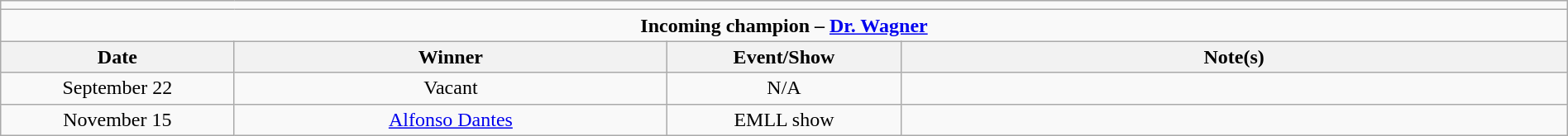<table class="wikitable" style="text-align:center; width:100%;">
<tr>
<td colspan=5></td>
</tr>
<tr>
<td colspan=5><strong>Incoming champion – <a href='#'>Dr. Wagner</a></strong></td>
</tr>
<tr>
<th width=14%>Date</th>
<th width=26%>Winner</th>
<th width=14%>Event/Show</th>
<th width=40%>Note(s)</th>
</tr>
<tr>
<td>September 22</td>
<td>Vacant</td>
<td>N/A</td>
<td></td>
</tr>
<tr>
<td>November 15</td>
<td><a href='#'>Alfonso Dantes</a></td>
<td>EMLL show</td>
<td></td>
</tr>
</table>
